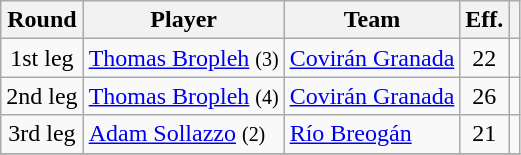<table class="wikitable sortable" style="text-align: center;">
<tr>
<th>Round</th>
<th>Player</th>
<th>Team</th>
<th>Eff.</th>
<th></th>
</tr>
<tr>
<td>1st leg</td>
<td style="text-align:left;"> <a href='#'>Thomas Bropleh</a> <small>(3)</small></td>
<td style="text-align:left;"><a href='#'>Covirán Granada</a></td>
<td>22</td>
<td></td>
</tr>
<tr>
<td>2nd leg</td>
<td style="text-align:left;"> <a href='#'>Thomas Bropleh</a> <small>(4)</small></td>
<td style="text-align:left;"><a href='#'>Covirán Granada</a></td>
<td>26</td>
<td></td>
</tr>
<tr>
<td>3rd leg</td>
<td style="text-align:left;"> <a href='#'>Adam Sollazzo</a> <small>(2)</small></td>
<td style="text-align:left;"><a href='#'>Río Breogán</a></td>
<td>21</td>
<td></td>
</tr>
<tr>
</tr>
</table>
